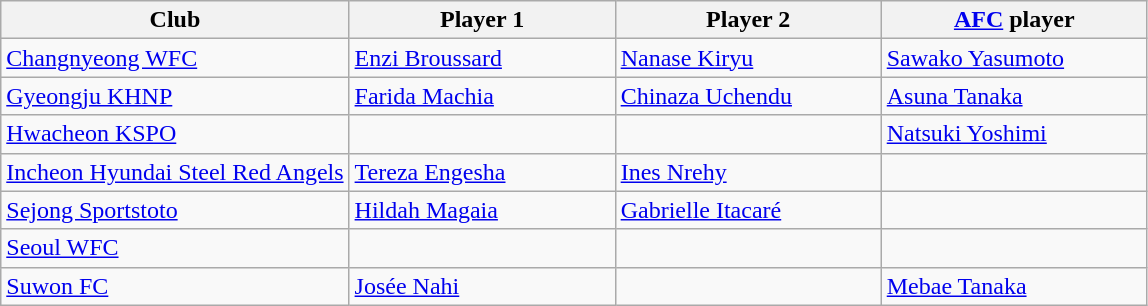<table class="wikitable">
<tr>
<th>Club</th>
<th style="width:170px;">Player 1</th>
<th style="width:170px;">Player 2</th>
<th style="width:170px;"><a href='#'>AFC</a> player</th>
</tr>
<tr>
<td><a href='#'>Changnyeong WFC</a></td>
<td> <a href='#'>Enzi Broussard</a></td>
<td> <a href='#'>Nanase Kiryu</a></td>
<td> <a href='#'>Sawako Yasumoto</a></td>
</tr>
<tr>
<td><a href='#'>Gyeongju KHNP</a></td>
<td> <a href='#'>Farida Machia</a></td>
<td> <a href='#'>Chinaza Uchendu</a></td>
<td> <a href='#'>Asuna Tanaka</a></td>
</tr>
<tr>
<td><a href='#'>Hwacheon KSPO</a></td>
<td></td>
<td></td>
<td> <a href='#'>Natsuki Yoshimi</a></td>
</tr>
<tr>
<td><a href='#'>Incheon Hyundai Steel Red Angels</a></td>
<td> <a href='#'>Tereza Engesha</a></td>
<td> <a href='#'>Ines Nrehy</a></td>
<td></td>
</tr>
<tr>
<td><a href='#'>Sejong Sportstoto</a></td>
<td> <a href='#'>Hildah Magaia</a></td>
<td> <a href='#'>Gabrielle Itacaré</a></td>
<td></td>
</tr>
<tr>
<td><a href='#'>Seoul WFC</a></td>
<td></td>
<td></td>
<td></td>
</tr>
<tr>
<td><a href='#'>Suwon FC</a></td>
<td> <a href='#'>Josée Nahi</a></td>
<td></td>
<td> <a href='#'>Mebae Tanaka</a></td>
</tr>
</table>
